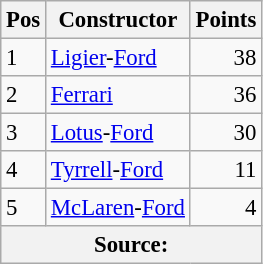<table class="wikitable" style="font-size: 95%;">
<tr>
<th>Pos</th>
<th>Constructor</th>
<th>Points</th>
</tr>
<tr>
<td>1</td>
<td> <a href='#'>Ligier</a>-<a href='#'>Ford</a></td>
<td align="right">38</td>
</tr>
<tr>
<td>2</td>
<td> <a href='#'>Ferrari</a></td>
<td align="right">36</td>
</tr>
<tr>
<td>3</td>
<td> <a href='#'>Lotus</a>-<a href='#'>Ford</a></td>
<td align="right">30</td>
</tr>
<tr>
<td>4</td>
<td> <a href='#'>Tyrrell</a>-<a href='#'>Ford</a></td>
<td align="right">11</td>
</tr>
<tr>
<td>5</td>
<td> <a href='#'>McLaren</a>-<a href='#'>Ford</a></td>
<td align="right">4</td>
</tr>
<tr>
<th colspan=4>Source: </th>
</tr>
</table>
